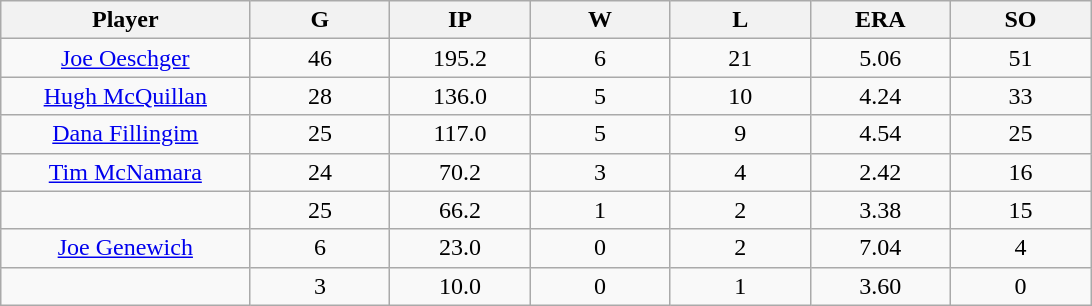<table class="wikitable sortable">
<tr>
<th bgcolor="#DDDDFF" width="16%">Player</th>
<th bgcolor="#DDDDFF" width="9%">G</th>
<th bgcolor="#DDDDFF" width="9%">IP</th>
<th bgcolor="#DDDDFF" width="9%">W</th>
<th bgcolor="#DDDDFF" width="9%">L</th>
<th bgcolor="#DDDDFF" width="9%">ERA</th>
<th bgcolor="#DDDDFF" width="9%">SO</th>
</tr>
<tr align="center">
<td><a href='#'>Joe Oeschger</a></td>
<td>46</td>
<td>195.2</td>
<td>6</td>
<td>21</td>
<td>5.06</td>
<td>51</td>
</tr>
<tr align="center">
<td><a href='#'>Hugh McQuillan</a></td>
<td>28</td>
<td>136.0</td>
<td>5</td>
<td>10</td>
<td>4.24</td>
<td>33</td>
</tr>
<tr align="center">
<td><a href='#'>Dana Fillingim</a></td>
<td>25</td>
<td>117.0</td>
<td>5</td>
<td>9</td>
<td>4.54</td>
<td>25</td>
</tr>
<tr align="center">
<td><a href='#'>Tim McNamara</a></td>
<td>24</td>
<td>70.2</td>
<td>3</td>
<td>4</td>
<td>2.42</td>
<td>16</td>
</tr>
<tr align="center">
<td></td>
<td>25</td>
<td>66.2</td>
<td>1</td>
<td>2</td>
<td>3.38</td>
<td>15</td>
</tr>
<tr align="center">
<td><a href='#'>Joe Genewich</a></td>
<td>6</td>
<td>23.0</td>
<td>0</td>
<td>2</td>
<td>7.04</td>
<td>4</td>
</tr>
<tr align="center">
<td></td>
<td>3</td>
<td>10.0</td>
<td>0</td>
<td>1</td>
<td>3.60</td>
<td>0</td>
</tr>
</table>
